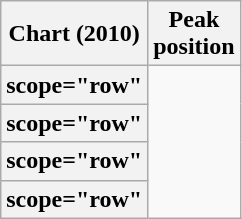<table class="wikitable plainrowheaders sortable">
<tr>
<th scope="col">Chart (2010)</th>
<th scope="col">Peak<br>position</th>
</tr>
<tr>
<th>scope="row" </th>
</tr>
<tr>
<th>scope="row" </th>
</tr>
<tr>
<th>scope="row" </th>
</tr>
<tr>
<th>scope="row" </th>
</tr>
</table>
